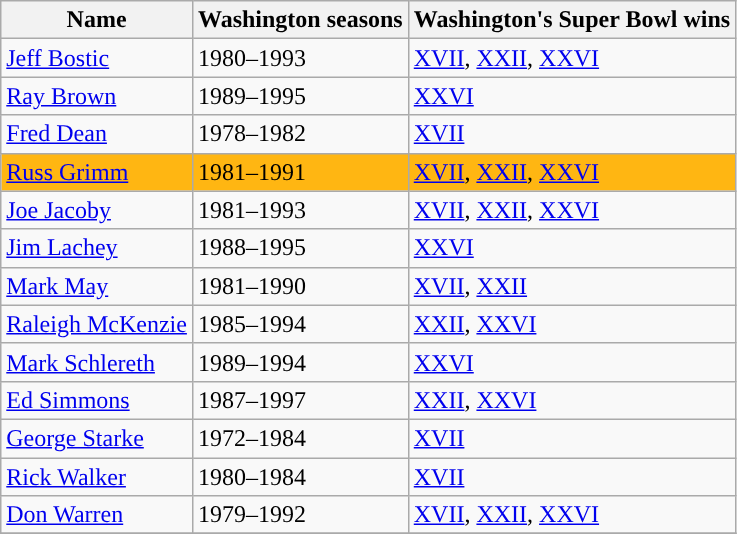<table class="wikitable sortable plainrowheaders">
<tr>
<th>Name</th>
<th>Washington seasons</th>
<th>Washington's Super Bowl wins</th>
</tr>
<tr>
<td><a href='#'>Jeff Bostic</a></td>
<td>1980–1993</td>
<td><a href='#'>XVII</a>, <a href='#'>XXII</a>, <a href='#'>XXVI</a></td>
</tr>
<tr>
<td><a href='#'>Ray Brown</a></td>
<td>1989–1995</td>
<td><a href='#'>XXVI</a></td>
</tr>
<tr>
<td><a href='#'>Fred Dean</a></td>
<td>1978–1982</td>
<td><a href='#'>XVII</a></td>
</tr>
<tr bgcolor="#FFB612">
<td><a href='#'>Russ Grimm</a></td>
<td>1981–1991</td>
<td><a href='#'>XVII</a>, <a href='#'>XXII</a>, <a href='#'>XXVI</a></td>
</tr>
<tr>
<td><a href='#'>Joe Jacoby</a></td>
<td>1981–1993</td>
<td><a href='#'>XVII</a>, <a href='#'>XXII</a>, <a href='#'>XXVI</a></td>
</tr>
<tr>
<td><a href='#'>Jim Lachey</a></td>
<td>1988–1995</td>
<td><a href='#'>XXVI</a></td>
</tr>
<tr>
<td><a href='#'>Mark May</a></td>
<td>1981–1990</td>
<td><a href='#'>XVII</a>, <a href='#'>XXII</a></td>
</tr>
<tr>
<td><a href='#'>Raleigh McKenzie</a></td>
<td>1985–1994</td>
<td><a href='#'>XXII</a>, <a href='#'>XXVI</a></td>
</tr>
<tr>
<td><a href='#'>Mark Schlereth</a></td>
<td>1989–1994</td>
<td><a href='#'>XXVI</a></td>
</tr>
<tr>
<td><a href='#'>Ed Simmons</a></td>
<td>1987–1997</td>
<td><a href='#'>XXII</a>, <a href='#'>XXVI</a></td>
</tr>
<tr>
<td><a href='#'>George Starke</a></td>
<td>1972–1984</td>
<td><a href='#'>XVII</a></td>
</tr>
<tr>
<td><a href='#'>Rick Walker</a></td>
<td>1980–1984</td>
<td><a href='#'>XVII</a></td>
</tr>
<tr>
<td><a href='#'>Don Warren</a></td>
<td>1979–1992</td>
<td><a href='#'>XVII</a>, <a href='#'>XXII</a>, <a href='#'>XXVI</a></td>
</tr>
<tr>
</tr>
</table>
